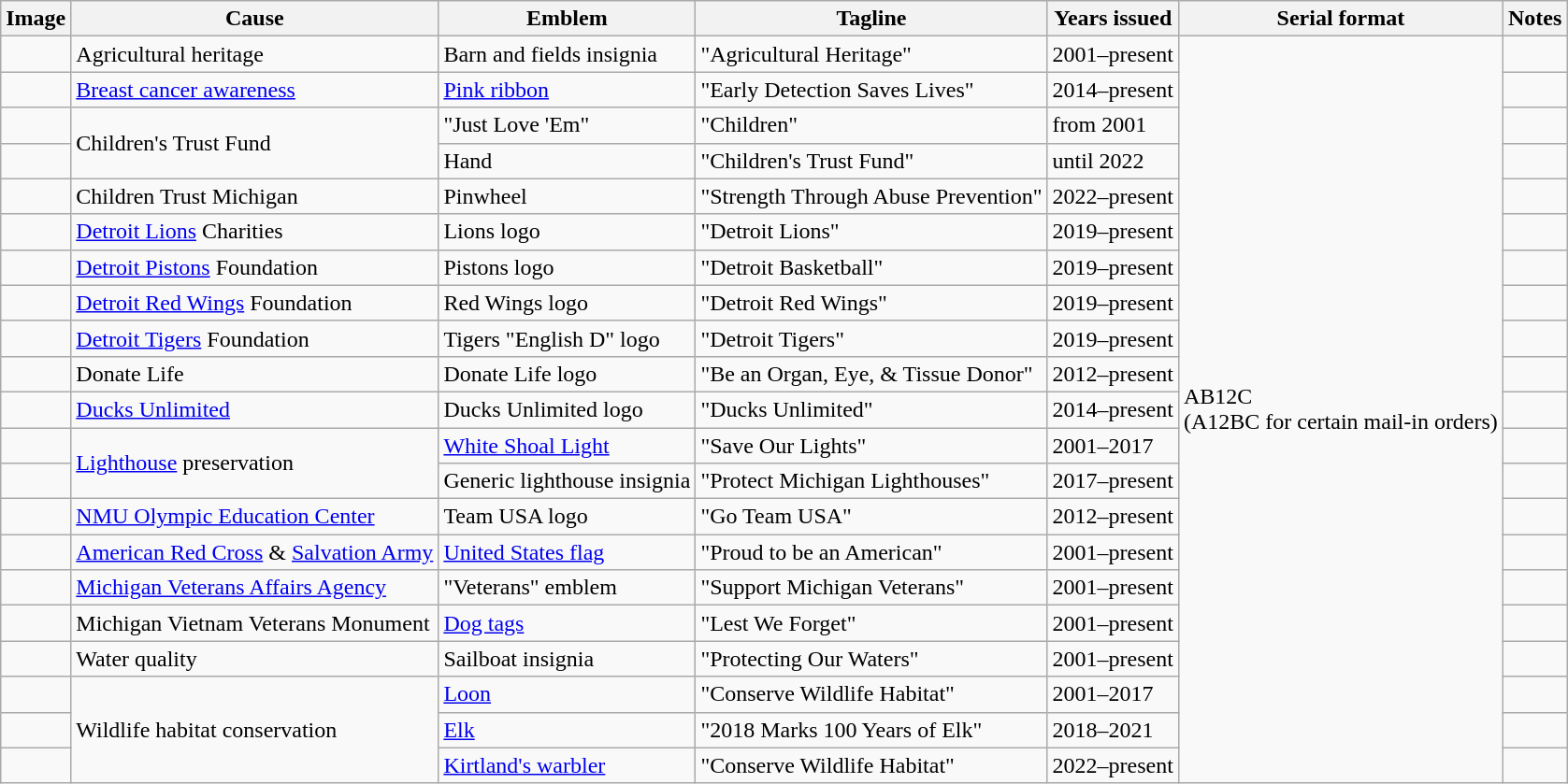<table class="wikitable">
<tr>
<th>Image</th>
<th>Cause</th>
<th>Emblem</th>
<th>Tagline</th>
<th>Years issued</th>
<th>Serial format</th>
<th>Notes</th>
</tr>
<tr>
<td></td>
<td>Agricultural heritage</td>
<td>Barn and fields insignia</td>
<td>"Agricultural Heritage"</td>
<td>2001–present</td>
<td rowspan="21">AB12C<br>(A12BC for certain mail-in orders)</td>
<td></td>
</tr>
<tr>
<td></td>
<td><a href='#'>Breast cancer awareness</a></td>
<td><a href='#'>Pink ribbon</a></td>
<td>"Early Detection Saves Lives"</td>
<td>2014–present</td>
<td></td>
</tr>
<tr>
<td></td>
<td rowspan="2">Children's Trust Fund</td>
<td>"Just Love 'Em"</td>
<td>"Children"</td>
<td>from 2001</td>
<td></td>
</tr>
<tr>
<td></td>
<td>Hand</td>
<td>"Children's Trust Fund"</td>
<td>until 2022</td>
<td></td>
</tr>
<tr>
<td></td>
<td>Children Trust Michigan</td>
<td>Pinwheel</td>
<td>"Strength Through Abuse Prevention"</td>
<td>2022–present</td>
<td></td>
</tr>
<tr>
<td></td>
<td><a href='#'>Detroit Lions</a> Charities</td>
<td>Lions logo</td>
<td>"Detroit Lions"</td>
<td>2019–present</td>
<td></td>
</tr>
<tr>
<td></td>
<td><a href='#'>Detroit Pistons</a> Foundation</td>
<td>Pistons logo</td>
<td>"Detroit Basketball"</td>
<td>2019–present</td>
<td></td>
</tr>
<tr>
<td></td>
<td><a href='#'>Detroit Red Wings</a> Foundation</td>
<td>Red Wings logo</td>
<td>"Detroit Red Wings"</td>
<td>2019–present</td>
<td></td>
</tr>
<tr>
<td></td>
<td><a href='#'>Detroit Tigers</a> Foundation</td>
<td>Tigers "English D" logo</td>
<td>"Detroit Tigers"</td>
<td>2019–present</td>
<td></td>
</tr>
<tr>
<td></td>
<td>Donate Life</td>
<td>Donate Life logo</td>
<td>"Be an Organ, Eye, & Tissue Donor"</td>
<td>2012–present</td>
<td></td>
</tr>
<tr>
<td></td>
<td><a href='#'>Ducks Unlimited</a></td>
<td>Ducks Unlimited logo</td>
<td>"Ducks Unlimited"</td>
<td>2014–present</td>
<td></td>
</tr>
<tr>
<td></td>
<td rowspan="2"><a href='#'>Lighthouse</a> preservation</td>
<td><a href='#'>White Shoal Light</a></td>
<td>"Save Our Lights"</td>
<td>2001–2017</td>
<td></td>
</tr>
<tr>
<td></td>
<td>Generic lighthouse insignia</td>
<td>"Protect Michigan Lighthouses"</td>
<td>2017–present</td>
<td></td>
</tr>
<tr>
<td></td>
<td><a href='#'>NMU Olympic Education Center</a></td>
<td>Team USA logo</td>
<td>"Go Team USA"</td>
<td>2012–present</td>
<td></td>
</tr>
<tr>
<td></td>
<td><a href='#'>American Red Cross</a> & <a href='#'>Salvation Army</a></td>
<td><a href='#'>United States flag</a></td>
<td>"Proud to be an American"</td>
<td>2001–present</td>
<td></td>
</tr>
<tr>
<td></td>
<td><a href='#'>Michigan Veterans Affairs Agency</a></td>
<td>"Veterans" emblem</td>
<td>"Support Michigan Veterans"</td>
<td>2001–present</td>
<td></td>
</tr>
<tr>
<td></td>
<td>Michigan Vietnam Veterans Monument</td>
<td><a href='#'>Dog tags</a></td>
<td>"Lest We Forget"</td>
<td>2001–present</td>
<td></td>
</tr>
<tr>
<td></td>
<td>Water quality</td>
<td>Sailboat insignia</td>
<td>"Protecting Our Waters"</td>
<td>2001–present</td>
<td></td>
</tr>
<tr>
<td></td>
<td rowspan="3">Wildlife habitat conservation</td>
<td><a href='#'>Loon</a></td>
<td>"Conserve Wildlife Habitat"</td>
<td>2001–2017</td>
<td></td>
</tr>
<tr>
<td></td>
<td><a href='#'>Elk</a></td>
<td>"2018 Marks 100 Years of Elk"</td>
<td>2018–2021</td>
<td></td>
</tr>
<tr>
<td></td>
<td><a href='#'>Kirtland's warbler</a></td>
<td>"Conserve Wildlife Habitat"</td>
<td>2022–present</td>
<td></td>
</tr>
</table>
